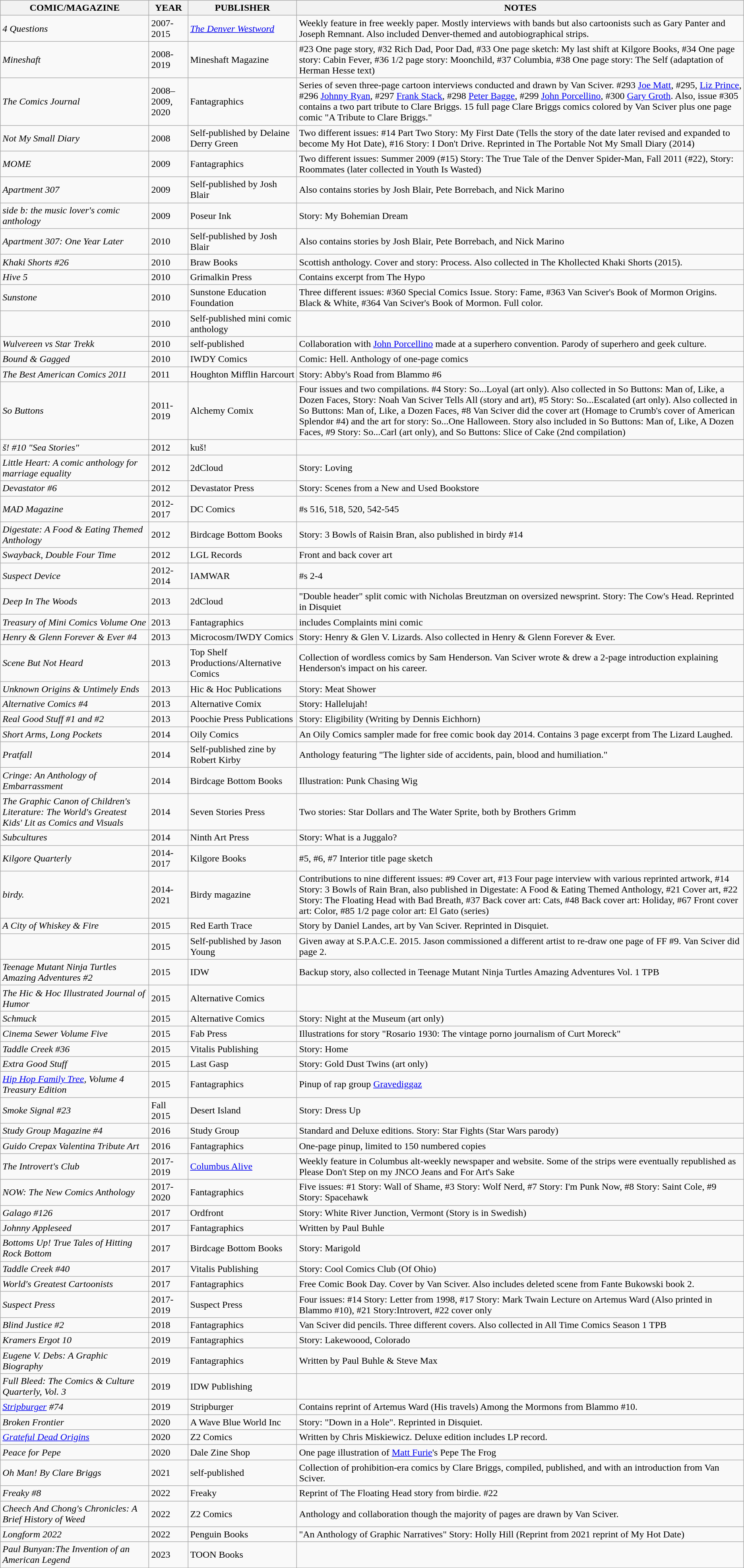<table class="wikitable">
<tr>
<th>COMIC/MAGAZINE</th>
<th>YEAR</th>
<th>PUBLISHER</th>
<th>NOTES</th>
</tr>
<tr>
<td><em>4 Questions</em></td>
<td>2007-2015</td>
<td><em><a href='#'>The Denver Westword</a></em></td>
<td>Weekly feature in free weekly paper. Mostly interviews with bands but also cartoonists such as Gary Panter and Joseph Remnant. Also included Denver-themed and autobiographical strips.</td>
</tr>
<tr>
<td><em>Mineshaft</em></td>
<td>2008-2019</td>
<td>Mineshaft Magazine</td>
<td>#23 One page story, #32 Rich Dad, Poor Dad, #33 One page sketch: My last shift at Kilgore Books, #34 One page story: Cabin Fever, #36 1/2 page story: Moonchild, #37 Columbia, #38 One page story: The Self (adaptation of Herman Hesse text)</td>
</tr>
<tr>
<td><em>The Comics Journal</em></td>
<td>2008–2009, 2020</td>
<td>Fantagraphics</td>
<td>Series of seven three-page cartoon interviews conducted and drawn by Van Sciver. #293 <a href='#'>Joe Matt</a>, #295, <a href='#'>Liz Prince</a>, #296 <a href='#'>Johnny Ryan</a>, #297 <a href='#'>Frank Stack</a>, #298 <a href='#'>Peter Bagge</a>, #299 <a href='#'>John Porcellino</a>, #300 <a href='#'>Gary Groth</a>. Also, issue #305 contains a two part tribute to Clare Briggs. 15 full page Clare Briggs comics colored by Van Sciver plus one page comic "A Tribute to Clare Briggs."</td>
</tr>
<tr>
<td><em>Not My Small Diary </em></td>
<td>2008</td>
<td>Self-published by Delaine Derry Green</td>
<td>Two different issues: #14 Part Two Story: My First Date (Tells the story of the date later revised and expanded to become My Hot Date), #16 Story: I Don't Drive. Reprinted in The Portable Not My Small Diary (2014)</td>
</tr>
<tr>
<td><em>MOME</em></td>
<td>2009</td>
<td>Fantagraphics</td>
<td>Two different issues: Summer 2009 (#15) Story: The True Tale of the Denver Spider-Man, Fall 2011 (#22), Story: Roommates (later collected in Youth Is Wasted)</td>
</tr>
<tr>
<td><em>Apartment 307</em></td>
<td>2009</td>
<td>Self-published by Josh Blair</td>
<td>Also contains stories by Josh Blair, Pete Borrebach, and Nick Marino</td>
</tr>
<tr>
<td><em>side b: the music lover's comic anthology</em></td>
<td>2009</td>
<td>Poseur Ink</td>
<td>Story: My Bohemian Dream</td>
</tr>
<tr>
<td><em>Apartment 307: One Year Later</em></td>
<td>2010</td>
<td>Self-published by Josh Blair</td>
<td>Also contains stories by Josh Blair, Pete Borrebach, and Nick Marino</td>
</tr>
<tr>
<td><em>Khaki Shorts #26</em></td>
<td>2010</td>
<td>Braw Books</td>
<td>Scottish anthology. Cover and story: Process. Also collected in The Khollected Khaki Shorts (2015).</td>
</tr>
<tr>
<td><em>Hive 5</em></td>
<td>2010</td>
<td>Grimalkin Press</td>
<td>Contains excerpt from The Hypo</td>
</tr>
<tr>
<td><em>Sunstone </em></td>
<td>2010</td>
<td>Sunstone Education Foundation</td>
<td>Three different issues: #360 Special Comics Issue. Story: Fame, #363 Van Sciver's Book of Mormon Origins. Black & White, #364 Van Sciver's Book of Mormon. Full color.</td>
</tr>
<tr>
<td><em></em></td>
<td>2010</td>
<td>Self-published mini comic anthology</td>
<td></td>
</tr>
<tr>
<td><em>Wulvereen vs Star Trekk </em></td>
<td>2010</td>
<td>self-published</td>
<td>Collaboration with <a href='#'>John Porcellino</a> made at a superhero convention. Parody of superhero and geek culture.</td>
</tr>
<tr>
<td><em>Bound & Gagged</em></td>
<td>2010</td>
<td>IWDY Comics</td>
<td>Comic: Hell. Anthology of one-page comics</td>
</tr>
<tr>
<td><em>The Best American Comics 2011</em></td>
<td>2011</td>
<td>Houghton Mifflin Harcourt</td>
<td>Story: Abby's Road from Blammo #6</td>
</tr>
<tr>
<td><em>So Buttons</em></td>
<td>2011-2019</td>
<td>Alchemy Comix</td>
<td>Four issues and two compilations.  #4 Story: So...Loyal (art only). Also collected in So Buttons: Man of, Like, a Dozen Faces, Story: Noah Van Sciver Tells All (story and art), #5 Story: So...Escalated (art only). Also collected in So Buttons: Man of, Like, a Dozen Faces, #8 Van Sciver did the cover art (Homage to Crumb's cover of American Splendor #4) and the art for story: So...One Halloween. Story also included in So Buttons: Man of, Like, A Dozen Faces, #9 Story: So...Carl (art only), and So Buttons: Slice of Cake (2nd compilation)</td>
</tr>
<tr>
<td><em>š! #10 "Sea Stories"</em></td>
<td>2012</td>
<td>kuš!</td>
<td></td>
</tr>
<tr>
<td><em>Little Heart: A comic anthology for marriage equality</em></td>
<td>2012</td>
<td>2dCloud</td>
<td>Story: Loving</td>
</tr>
<tr>
<td><em>Devastator #6</em></td>
<td>2012</td>
<td>Devastator Press</td>
<td>Story: Scenes from a New and Used Bookstore</td>
</tr>
<tr>
<td><em>MAD Magazine </em></td>
<td>2012-2017</td>
<td>DC Comics</td>
<td>#s 516, 518, 520, 542-545</td>
</tr>
<tr>
<td><em>Digestate: A Food & Eating Themed Anthology </em></td>
<td>2012</td>
<td>Birdcage Bottom Books</td>
<td>Story: 3 Bowls of Raisin Bran, also published in birdy #14</td>
</tr>
<tr>
<td><em>Swayback, Double Four Time</em></td>
<td>2012</td>
<td>LGL Records</td>
<td>Front and back cover art</td>
</tr>
<tr>
<td><em>Suspect Device</em></td>
<td>2012-2014</td>
<td>IAMWAR</td>
<td>#s 2-4</td>
</tr>
<tr>
<td><em>Deep In The Woods</em></td>
<td>2013</td>
<td>2dCloud</td>
<td>"Double header" split comic with Nicholas Breutzman on oversized newsprint. Story: The Cow's Head. Reprinted in Disquiet</td>
</tr>
<tr>
<td><em>Treasury of Mini Comics Volume One</em></td>
<td>2013</td>
<td>Fantagraphics</td>
<td>includes Complaints mini comic</td>
</tr>
<tr>
<td><em>Henry & Glenn Forever & Ever #4</em></td>
<td>2013</td>
<td>Microcosm/IWDY Comics</td>
<td>Story: Henry & Glen V. Lizards. Also collected in Henry & Glenn Forever & Ever.</td>
</tr>
<tr>
<td><em>Scene But Not Heard</em></td>
<td>2013</td>
<td>Top Shelf Productions/Alternative Comics</td>
<td>Collection of wordless comics by Sam Henderson. Van Sciver wrote & drew a 2-page introduction explaining Henderson's impact on his career.</td>
</tr>
<tr>
<td><em>Unknown Origins & Untimely Ends</em></td>
<td>2013</td>
<td>Hic & Hoc Publications</td>
<td>Story: Meat Shower</td>
</tr>
<tr>
<td><em>Alternative Comics #4</em></td>
<td>2013</td>
<td>Alternative Comix</td>
<td>Story: Hallelujah!</td>
</tr>
<tr>
<td><em>Real Good Stuff #1 and #2</em></td>
<td>2013</td>
<td>Poochie Press Publications</td>
<td>Story: Eligibility (Writing by Dennis Eichhorn)</td>
</tr>
<tr>
<td><em>Short Arms, Long Pockets</em></td>
<td>2014</td>
<td>Oily Comics</td>
<td>An Oily Comics sampler made for free comic book day 2014. Contains 3 page excerpt from The Lizard Laughed.</td>
</tr>
<tr>
<td><em>Pratfall</em></td>
<td>2014</td>
<td>Self-published zine by Robert Kirby</td>
<td>Anthology featuring "The lighter side of accidents, pain, blood and humiliation."</td>
</tr>
<tr>
<td><em>Cringe: An Anthology of Embarrassment</em></td>
<td>2014</td>
<td>Birdcage Bottom Books</td>
<td>Illustration: Punk Chasing Wig</td>
</tr>
<tr>
<td><em>The Graphic Canon of Children's Literature: The World's Greatest Kids' Lit as Comics and Visuals</em></td>
<td>2014</td>
<td>Seven Stories Press</td>
<td>Two stories: Star Dollars and The Water Sprite, both by Brothers Grimm</td>
</tr>
<tr>
<td><em>Subcultures</em></td>
<td>2014</td>
<td>Ninth Art Press</td>
<td>Story: What is a Juggalo?</td>
</tr>
<tr>
<td><em>Kilgore Quarterly</em></td>
<td>2014-2017</td>
<td>Kilgore Books</td>
<td>#5, #6, #7 Interior title page sketch</td>
</tr>
<tr>
<td><em>birdy.</em></td>
<td>2014-2021</td>
<td>Birdy magazine</td>
<td>Contributions to nine different issues: #9 Cover art, #13 Four page interview with various reprinted artwork, #14 Story: 3 Bowls of Rain Bran, also published in Digestate: A Food & Eating Themed Anthology, #21 Cover art, #22 Story: The Floating Head with Bad Breath, #37 Back cover art: Cats, #48 Back cover art: Holiday, #67 Front cover art: Color, #85 1/2 page color art: El Gato (series)</td>
</tr>
<tr>
<td><em>A City of Whiskey & Fire</em></td>
<td>2015</td>
<td>Red Earth Trace</td>
<td>Story by Daniel Landes, art by Van Sciver. Reprinted in Disquiet.</td>
</tr>
<tr>
<td><em></em></td>
<td>2015</td>
<td>Self-published by Jason Young</td>
<td>Given away at S.P.A.C.E. 2015. Jason commissioned a different artist to re-draw one page of FF #9. Van Sciver did page 2.</td>
</tr>
<tr>
<td><em>Teenage Mutant Ninja Turtles Amazing Adventures #2</em></td>
<td>2015</td>
<td>IDW</td>
<td>Backup story, also collected in Teenage Mutant Ninja Turtles Amazing Adventures Vol. 1 TPB</td>
</tr>
<tr>
<td><em>The Hic & Hoc Illustrated Journal of Humor</em></td>
<td>2015</td>
<td>Alternative Comics</td>
<td></td>
</tr>
<tr>
<td><em>Schmuck</em></td>
<td>2015</td>
<td>Alternative Comics</td>
<td>Story: Night at the Museum (art only)</td>
</tr>
<tr>
<td><em>Cinema Sewer Volume Five</em></td>
<td>2015</td>
<td>Fab Press</td>
<td>Illustrations for story "Rosario 1930: The vintage porno journalism of Curt Moreck"</td>
</tr>
<tr>
<td><em>Taddle Creek #36</em></td>
<td>2015</td>
<td>Vitalis Publishing</td>
<td>Story: Home</td>
</tr>
<tr>
<td><em>Extra Good Stuff</em></td>
<td>2015</td>
<td>Last Gasp</td>
<td>Story: Gold Dust Twins (art only)</td>
</tr>
<tr>
<td><em><a href='#'>Hip Hop Family Tree</a>, Volume 4 Treasury Edition </em></td>
<td>2015</td>
<td>Fantagraphics</td>
<td>Pinup of rap group <a href='#'>Gravediggaz</a></td>
</tr>
<tr>
<td><em>Smoke Signal #23</em></td>
<td>Fall 2015</td>
<td>Desert Island</td>
<td>Story: Dress Up</td>
</tr>
<tr>
<td><em>Study Group Magazine #4</em></td>
<td>2016</td>
<td>Study Group</td>
<td>Standard and Deluxe editions. Story: Star Fights (Star Wars parody)</td>
</tr>
<tr>
<td><em>Guido Crepax Valentina Tribute Art</em></td>
<td>2016</td>
<td>Fantagraphics</td>
<td>One-page pinup, limited to 150 numbered copies</td>
</tr>
<tr>
<td><em>The Introvert's Club</em></td>
<td>2017-2019</td>
<td><a href='#'>Columbus Alive</a></td>
<td>Weekly feature in Columbus alt-weekly newspaper and website. Some of the strips were eventually republished as Please Don't Step on my JNCO Jeans and For Art's Sake</td>
</tr>
<tr>
<td><em>NOW: The New Comics Anthology </em></td>
<td>2017-2020</td>
<td>Fantagraphics</td>
<td>Five issues: #1 Story: Wall of Shame, #3 Story: Wolf Nerd, #7 Story: I'm Punk Now, #8 Story: Saint Cole, #9 Story: Spacehawk</td>
</tr>
<tr>
<td><em>Galago #126</em></td>
<td>2017</td>
<td>Ordfront</td>
<td>Story: White River Junction, Vermont (Story is in Swedish)</td>
</tr>
<tr>
<td><em>Johnny Appleseed</em></td>
<td>2017</td>
<td>Fantagraphics</td>
<td>Written by Paul Buhle</td>
</tr>
<tr>
<td><em>Bottoms Up! True Tales of Hitting Rock Bottom</em></td>
<td>2017</td>
<td>Birdcage Bottom Books</td>
<td>Story: Marigold</td>
</tr>
<tr>
<td><em>Taddle Creek #40</em></td>
<td>2017</td>
<td>Vitalis Publishing</td>
<td>Story: Cool Comics Club (Of Ohio)</td>
</tr>
<tr>
<td><em>World's Greatest Cartoonists</em></td>
<td>2017</td>
<td>Fantagraphics</td>
<td>Free Comic Book Day. Cover by Van Sciver. Also includes deleted scene from Fante Bukowski book 2.</td>
</tr>
<tr>
<td><em>Suspect Press</em></td>
<td>2017-2019</td>
<td>Suspect Press</td>
<td>Four issues: #14 Story: Letter from 1998, #17 Story: Mark Twain Lecture on Artemus Ward (Also printed in Blammo #10), #21 Story:Introvert, #22 cover only</td>
</tr>
<tr>
<td><em>Blind Justice #2</em></td>
<td>2018</td>
<td>Fantagraphics</td>
<td>Van Sciver did pencils. Three different covers. Also collected in All Time Comics Season 1 TPB</td>
</tr>
<tr>
<td><em>Kramers Ergot 10</em></td>
<td>2019</td>
<td>Fantagraphics</td>
<td>Story: Lakewoood, Colorado</td>
</tr>
<tr>
<td><em>Eugene V. Debs: A Graphic Biography</em></td>
<td>2019</td>
<td>Fantagraphics</td>
<td>Written by Paul Buhle & Steve Max</td>
</tr>
<tr>
<td><em>Full Bleed: The Comics & Culture Quarterly, Vol. 3</em></td>
<td>2019</td>
<td>IDW Publishing</td>
<td></td>
</tr>
<tr>
<td><em><a href='#'>Stripburger</a> #74</em></td>
<td>2019</td>
<td>Stripburger</td>
<td>Contains reprint of Artemus Ward (His travels) Among the Mormons from Blammo #10.</td>
</tr>
<tr>
<td><em>Broken Frontier</em></td>
<td>2020</td>
<td>A Wave Blue World Inc</td>
<td>Story: "Down in a Hole". Reprinted in Disquiet.</td>
</tr>
<tr>
<td><em><a href='#'>Grateful Dead Origins</a></em></td>
<td>2020</td>
<td>Z2 Comics</td>
<td>Written by Chris Miskiewicz. Deluxe edition includes LP record.</td>
</tr>
<tr>
<td><em>Peace for Pepe</em></td>
<td>2020</td>
<td>Dale Zine Shop</td>
<td>One page illustration of <a href='#'>Matt Furie</a>'s Pepe The Frog</td>
</tr>
<tr>
<td><em>Oh Man! By Clare Briggs</em></td>
<td>2021</td>
<td>self-published</td>
<td>Collection of prohibition-era comics by Clare Briggs, compiled, published, and with an introduction from Van Sciver.</td>
</tr>
<tr>
<td><em>Freaky #8</em></td>
<td>2022</td>
<td>Freaky</td>
<td>Reprint of The Floating Head story from birdie. #22</td>
</tr>
<tr>
<td><em>Cheech And Chong's Chronicles: A Brief History of Weed</em></td>
<td>2022</td>
<td>Z2 Comics</td>
<td>Anthology and collaboration though the majority of pages are drawn by Van Sciver.</td>
</tr>
<tr>
<td><em>Longform 2022</em></td>
<td>2022</td>
<td>Penguin Books</td>
<td>"An Anthology of Graphic Narratives" Story: Holly Hill (Reprint from 2021 reprint of My Hot Date)</td>
</tr>
<tr>
<td><em>Paul Bunyan:The Invention of an American Legend</em></td>
<td>2023</td>
<td>TOON Books</td>
<td></td>
</tr>
</table>
